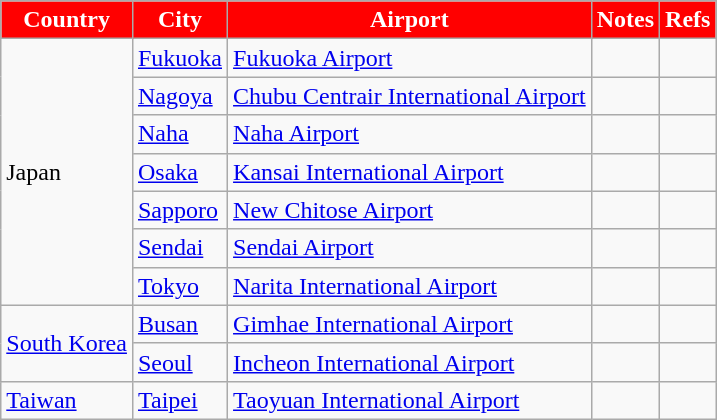<table class="sortable wikitable">
<tr>
<th style="background:red; color:white;">Country</th>
<th style="background:red; color:white;">City</th>
<th style="background:red; color:white;">Airport</th>
<th style="background:red; color:white;">Notes</th>
<th style="background:red; color:white;" class="unsortable">Refs</th>
</tr>
<tr>
<td rowspan="7">Japan</td>
<td><a href='#'>Fukuoka</a></td>
<td><a href='#'>Fukuoka Airport</a></td>
<td></td>
<td align=center></td>
</tr>
<tr>
<td><a href='#'>Nagoya</a></td>
<td><a href='#'>Chubu Centrair International Airport</a></td>
<td></td>
<td align=center></td>
</tr>
<tr>
<td><a href='#'>Naha</a></td>
<td><a href='#'>Naha Airport</a></td>
<td></td>
<td align=center></td>
</tr>
<tr>
<td><a href='#'>Osaka</a></td>
<td><a href='#'>Kansai International Airport</a></td>
<td></td>
<td align=center></td>
</tr>
<tr>
<td><a href='#'>Sapporo</a></td>
<td><a href='#'>New Chitose Airport</a></td>
<td align=center></td>
<td align=center></td>
</tr>
<tr>
<td><a href='#'>Sendai</a></td>
<td><a href='#'>Sendai Airport</a></td>
<td></td>
<td align=center></td>
</tr>
<tr>
<td><a href='#'>Tokyo</a></td>
<td><a href='#'>Narita International Airport</a></td>
<td></td>
<td align=center></td>
</tr>
<tr>
<td rowspan="2"><a href='#'>South Korea</a></td>
<td><a href='#'>Busan</a></td>
<td><a href='#'>Gimhae International Airport</a></td>
<td></td>
<td align=center></td>
</tr>
<tr>
<td><a href='#'>Seoul</a></td>
<td><a href='#'>Incheon International Airport</a></td>
<td></td>
<td align=center></td>
</tr>
<tr>
<td><a href='#'>Taiwan</a></td>
<td><a href='#'>Taipei</a></td>
<td><a href='#'>Taoyuan International Airport</a></td>
<td></td>
<td align=center></td>
</tr>
</table>
